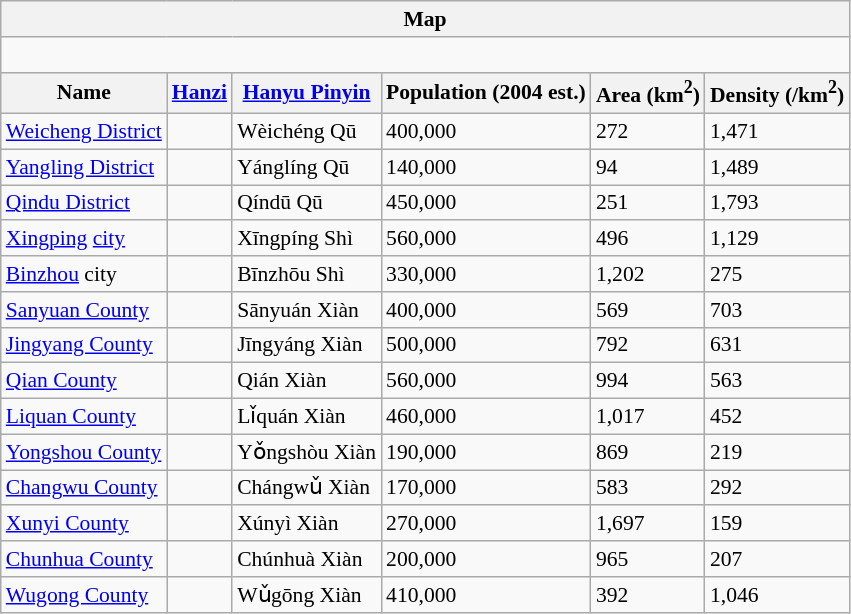<table class="wikitable"  style="font-size:90%;" align=center>
<tr>
<th colspan="6" align="center">Map</th>
</tr>
<tr>
<td colspan="6" align="center"><div><br> 















</div></td>
</tr>
<tr>
<th>Name</th>
<th><a href='#'>Hanzi</a></th>
<th><a href='#'>Hanyu Pinyin</a></th>
<th>Population (2004 est.)</th>
<th>Area (km<sup>2</sup>)</th>
<th>Density (/km<sup>2</sup>)</th>
</tr>
<tr>
<td><a href='#'>Weicheng District</a></td>
<td></td>
<td>Wèichéng Qū</td>
<td>400,000</td>
<td>272</td>
<td>1,471</td>
</tr>
<tr>
<td><a href='#'>Yangling District</a></td>
<td></td>
<td>Yánglíng Qū</td>
<td>140,000</td>
<td>94</td>
<td>1,489</td>
</tr>
<tr>
<td><a href='#'>Qindu District</a></td>
<td></td>
<td>Qíndū Qū</td>
<td>450,000</td>
<td>251</td>
<td>1,793</td>
</tr>
<tr>
<td><a href='#'>Xingping</a> <a href='#'>city</a></td>
<td></td>
<td>Xīngpíng Shì</td>
<td>560,000</td>
<td>496</td>
<td>1,129</td>
</tr>
<tr>
<td><a href='#'>Binzhou</a> city</td>
<td></td>
<td>Bīnzhōu Shì</td>
<td>330,000</td>
<td>1,202</td>
<td>275</td>
</tr>
<tr>
<td><a href='#'>Sanyuan County</a></td>
<td></td>
<td>Sānyuán Xiàn</td>
<td>400,000</td>
<td>569</td>
<td>703</td>
</tr>
<tr>
<td><a href='#'>Jingyang County</a></td>
<td></td>
<td>Jīngyáng Xiàn</td>
<td>500,000</td>
<td>792</td>
<td>631</td>
</tr>
<tr>
<td><a href='#'>Qian County</a></td>
<td></td>
<td>Qián Xiàn</td>
<td>560,000</td>
<td>994</td>
<td>563</td>
</tr>
<tr>
<td><a href='#'>Liquan County</a></td>
<td></td>
<td>Lǐquán Xiàn</td>
<td>460,000</td>
<td>1,017</td>
<td>452</td>
</tr>
<tr>
<td><a href='#'>Yongshou County</a></td>
<td></td>
<td>Yǒngshòu Xiàn</td>
<td>190,000</td>
<td>869</td>
<td>219</td>
</tr>
<tr>
<td><a href='#'>Changwu County</a></td>
<td></td>
<td>Chángwǔ Xiàn</td>
<td>170,000</td>
<td>583</td>
<td>292</td>
</tr>
<tr>
<td><a href='#'>Xunyi County</a></td>
<td></td>
<td>Xúnyì Xiàn</td>
<td>270,000</td>
<td>1,697</td>
<td>159</td>
</tr>
<tr>
<td><a href='#'>Chunhua County</a></td>
<td></td>
<td>Chúnhuà Xiàn</td>
<td>200,000</td>
<td>965</td>
<td>207</td>
</tr>
<tr>
<td><a href='#'>Wugong County</a></td>
<td></td>
<td>Wǔgōng Xiàn</td>
<td>410,000</td>
<td>392</td>
<td>1,046</td>
</tr>
</table>
